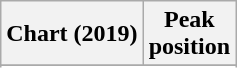<table class="wikitable sortable plainrowheaders" style="text-align:center;">
<tr>
<th>Chart (2019)</th>
<th>Peak <br> position</th>
</tr>
<tr>
</tr>
<tr>
</tr>
<tr>
</tr>
</table>
